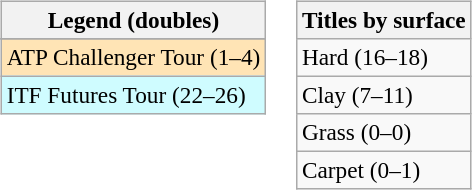<table>
<tr valign=top>
<td><br><table class=wikitable style=font-size:97%>
<tr>
<th>Legend (doubles)</th>
</tr>
<tr bgcolor=e5d1cb>
</tr>
<tr bgcolor=moccasin>
<td>ATP Challenger Tour (1–4)</td>
</tr>
<tr bgcolor=cffcff>
<td>ITF Futures Tour (22–26)</td>
</tr>
</table>
</td>
<td><br><table class=wikitable style=font-size:97%>
<tr>
<th>Titles by surface</th>
</tr>
<tr>
<td>Hard (16–18)</td>
</tr>
<tr>
<td>Clay (7–11)</td>
</tr>
<tr>
<td>Grass (0–0)</td>
</tr>
<tr>
<td>Carpet (0–1)</td>
</tr>
</table>
</td>
</tr>
</table>
